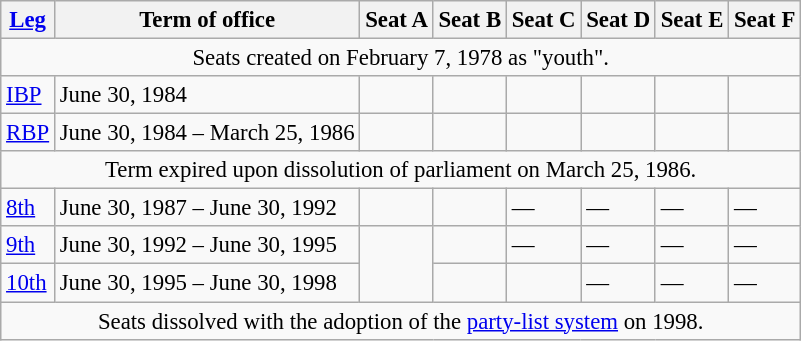<table class="wikitable" style="font-size:95%;">
<tr>
<th><a href='#'>Leg</a></th>
<th>Term of office</th>
<th>Seat A</th>
<th>Seat B</th>
<th>Seat C</th>
<th>Seat D</th>
<th>Seat E</th>
<th>Seat F</th>
</tr>
<tr>
<td colspan="8" align="center">Seats created on February 7, 1978 as "youth".</td>
</tr>
<tr style="vertical-align:top;">
<td><a href='#'>IBP</a></td>
<td> June 30, 1984</td>
<td></td>
<td></td>
<td></td>
<td></td>
<td></td>
<td></td>
</tr>
<tr style="vertical-align:top;">
<td><a href='#'>RBP</a></td>
<td>June 30, 1984 – March 25, 1986</td>
<td></td>
<td></td>
<td></td>
<td></td>
<td></td>
<td></td>
</tr>
<tr>
<td colspan="8" align="center">Term expired upon dissolution of parliament on March 25, 1986.</td>
</tr>
<tr style="vertical-align:top;">
<td><a href='#'>8th</a></td>
<td>June 30, 1987 – June 30, 1992</td>
<td></td>
<td></td>
<td>—</td>
<td>—</td>
<td>—</td>
<td>—</td>
</tr>
<tr style="vertical-align:top;">
<td><a href='#'>9th</a></td>
<td>June 30, 1992 – June 30, 1995</td>
<td rowspan="2"></td>
<td></td>
<td>—</td>
<td>—</td>
<td>—</td>
<td>—</td>
</tr>
<tr style="vertical-align:top;">
<td><a href='#'>10th</a></td>
<td>June 30, 1995 – June 30, 1998</td>
<td></td>
<td></td>
<td>—</td>
<td>—</td>
<td>—</td>
</tr>
<tr>
<td colspan="8" align="center">Seats dissolved with the adoption of the <a href='#'>party-list system</a> on 1998.</td>
</tr>
</table>
